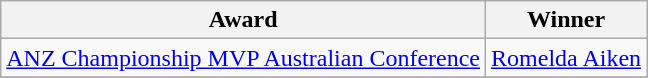<table class="wikitable collapsible">
<tr>
<th>Award</th>
<th>Winner</th>
</tr>
<tr>
<td><a href='#'>ANZ Championship MVP Australian Conference</a></td>
<td> <a href='#'>Romelda Aiken</a></td>
</tr>
<tr>
</tr>
</table>
